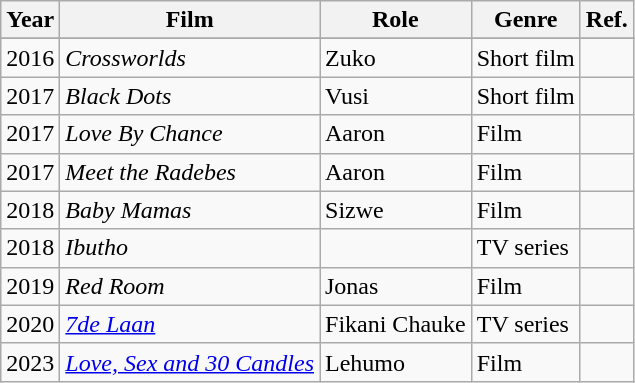<table class="wikitable">
<tr>
<th>Year</th>
<th>Film</th>
<th>Role</th>
<th>Genre</th>
<th>Ref.</th>
</tr>
<tr>
</tr>
<tr>
<td>2016</td>
<td><em>Crossworlds</em></td>
<td>Zuko</td>
<td>Short film</td>
<td></td>
</tr>
<tr 2016.    Skeem saam>
<td>2017</td>
<td><em>Black Dots</em></td>
<td>Vusi</td>
<td>Short film</td>
<td></td>
</tr>
<tr>
<td>2017</td>
<td><em>Love By Chance</em></td>
<td>Aaron</td>
<td>Film</td>
<td></td>
</tr>
<tr>
<td>2017</td>
<td><em>Meet the Radebes</em></td>
<td>Aaron</td>
<td>Film</td>
<td></td>
</tr>
<tr>
<td>2018</td>
<td><em>Baby Mamas</em></td>
<td>Sizwe</td>
<td>Film</td>
<td></td>
</tr>
<tr>
<td>2018</td>
<td><em>Ibutho</em></td>
<td></td>
<td>TV series</td>
<td></td>
</tr>
<tr>
<td>2019</td>
<td><em>Red Room</em></td>
<td>Jonas</td>
<td>Film</td>
<td></td>
</tr>
<tr>
<td>2020</td>
<td><em><a href='#'>7de Laan</a></em></td>
<td>Fikani Chauke</td>
<td>TV series</td>
<td></td>
</tr>
<tr>
<td>2023</td>
<td><em><a href='#'>Love, Sex and 30 Candles</a></em></td>
<td>Lehumo</td>
<td>Film</td>
<td></td>
</tr>
</table>
